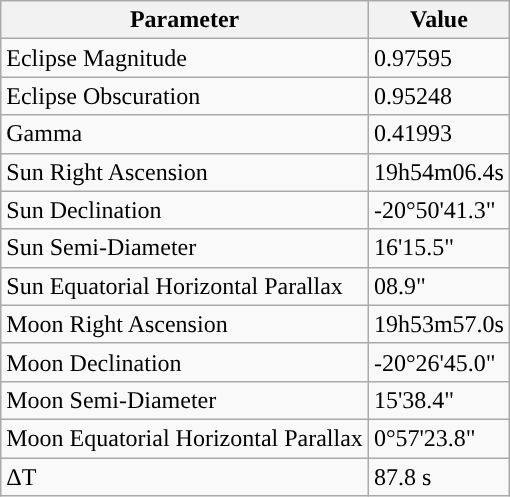<table class="wikitable">
<tr>
<th>Parameter</th>
<th>Value</th>
</tr>
<tr>
<td>Eclipse Magnitude</td>
<td>0.97595</td>
</tr>
<tr>
<td>Eclipse Obscuration</td>
<td>0.95248</td>
</tr>
<tr>
<td>Gamma</td>
<td>0.41993</td>
</tr>
<tr>
<td>Sun Right Ascension</td>
<td>19h54m06.4s</td>
</tr>
<tr>
<td>Sun Declination</td>
<td>-20°50'41.3"</td>
</tr>
<tr>
<td>Sun Semi-Diameter</td>
<td>16'15.5"</td>
</tr>
<tr>
<td>Sun Equatorial Horizontal Parallax</td>
<td>08.9"</td>
</tr>
<tr>
<td>Moon Right Ascension</td>
<td>19h53m57.0s</td>
</tr>
<tr>
<td>Moon Declination</td>
<td>-20°26'45.0"</td>
</tr>
<tr>
<td>Moon Semi-Diameter</td>
<td>15'38.4"</td>
</tr>
<tr>
<td>Moon Equatorial Horizontal Parallax</td>
<td>0°57'23.8"</td>
</tr>
<tr>
<td>ΔT</td>
<td>87.8 s</td>
</tr>
</table>
